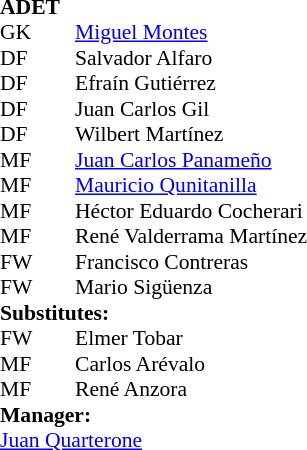<table style="font-size: 90%" cellspacing="0" cellpadding="0">
<tr>
<td colspan="4"><strong>ADET</strong></td>
</tr>
<tr>
<th width="25"></th>
<th width="25"></th>
</tr>
<tr>
<td>GK</td>
<td></td>
<td> <a href='#'>Miguel Montes</a></td>
</tr>
<tr>
<td>DF</td>
<td></td>
<td> Salvador Alfaro</td>
</tr>
<tr>
<td>DF</td>
<td></td>
<td> Efraín Gutiérrez</td>
<td></td>
<td></td>
</tr>
<tr>
<td>DF</td>
<td></td>
<td> Juan Carlos Gil</td>
<td></td>
<td></td>
</tr>
<tr>
<td>DF</td>
<td></td>
<td> Wilbert Martínez</td>
</tr>
<tr>
<td>MF</td>
<td></td>
<td> <a href='#'>Juan Carlos Panameño</a></td>
</tr>
<tr>
<td>MF</td>
<td></td>
<td> <a href='#'>Mauricio Qunitanilla</a></td>
</tr>
<tr>
<td>MF</td>
<td></td>
<td> Héctor Eduardo Cocherari</td>
</tr>
<tr>
<td>MF</td>
<td></td>
<td> René Valderrama Martínez</td>
<td></td>
<td></td>
</tr>
<tr>
<td>FW</td>
<td></td>
<td> Francisco Contreras</td>
</tr>
<tr>
<td>FW</td>
<td></td>
<td> Mario Sigüenza</td>
</tr>
<tr>
<td colspan=3><strong>Substitutes:</strong></td>
</tr>
<tr>
<td>FW</td>
<td></td>
<td> Elmer Tobar</td>
<td></td>
<td></td>
</tr>
<tr>
<td>MF</td>
<td></td>
<td> Carlos Arévalo</td>
<td></td>
<td></td>
</tr>
<tr>
<td>MF</td>
<td></td>
<td> René Anzora</td>
<td></td>
<td></td>
</tr>
<tr>
<td colspan=3><strong>Manager:</strong></td>
</tr>
<tr>
<td colspan=4> <a href='#'>Juan Quarterone</a></td>
</tr>
</table>
